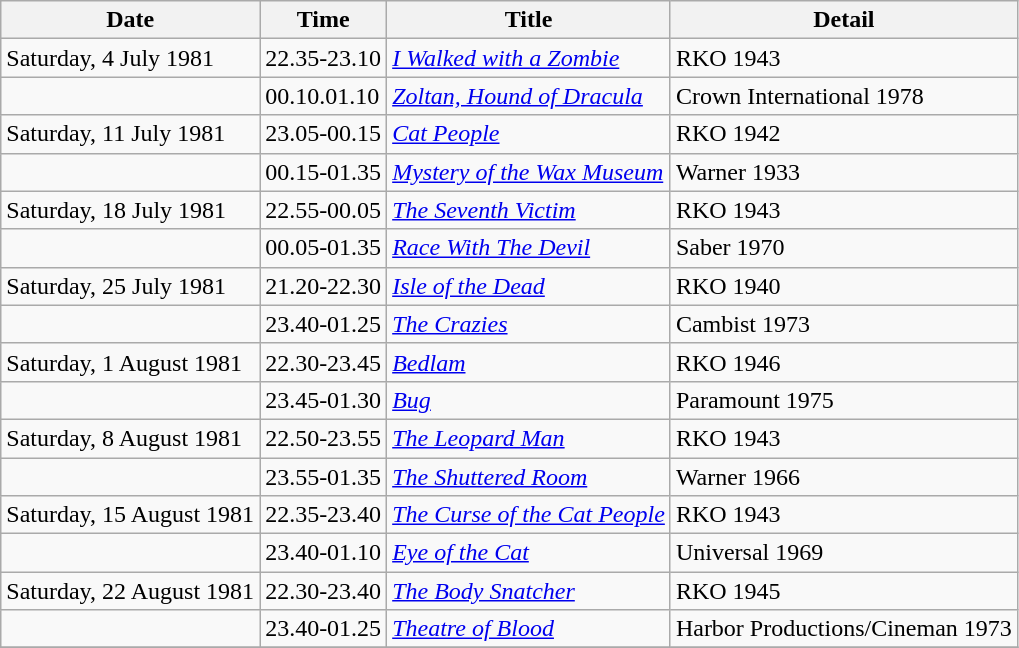<table class="wikitable">
<tr>
<th>Date</th>
<th>Time</th>
<th>Title</th>
<th>Detail</th>
</tr>
<tr>
<td>Saturday, 4 July 1981</td>
<td>22.35-23.10</td>
<td><em><a href='#'>I Walked with a Zombie</a></em></td>
<td>RKO 1943</td>
</tr>
<tr>
<td></td>
<td>00.10.01.10</td>
<td><em><a href='#'>Zoltan, Hound of Dracula</a></em></td>
<td>Crown International 1978</td>
</tr>
<tr>
<td>Saturday, 11 July 1981</td>
<td>23.05-00.15</td>
<td><em><a href='#'>Cat People</a></em></td>
<td>RKO 1942</td>
</tr>
<tr>
<td></td>
<td>00.15-01.35</td>
<td><em><a href='#'>Mystery of the Wax Museum</a></em></td>
<td>Warner 1933</td>
</tr>
<tr>
<td>Saturday, 18 July 1981</td>
<td>22.55-00.05</td>
<td><em><a href='#'>The Seventh Victim</a></em></td>
<td>RKO 1943</td>
</tr>
<tr>
<td></td>
<td>00.05-01.35</td>
<td><em><a href='#'>Race With The Devil</a></em></td>
<td>Saber 1970</td>
</tr>
<tr>
<td>Saturday, 25 July 1981</td>
<td>21.20-22.30</td>
<td><em><a href='#'>Isle of the Dead</a></em></td>
<td>RKO 1940</td>
</tr>
<tr>
<td></td>
<td>23.40-01.25</td>
<td><em><a href='#'>The Crazies</a></em></td>
<td>Cambist 1973</td>
</tr>
<tr>
<td>Saturday, 1 August 1981</td>
<td>22.30-23.45</td>
<td><em><a href='#'>Bedlam</a></em></td>
<td>RKO 1946</td>
</tr>
<tr>
<td></td>
<td>23.45-01.30</td>
<td><em><a href='#'>Bug</a></em></td>
<td>Paramount 1975</td>
</tr>
<tr>
<td>Saturday, 8 August 1981</td>
<td>22.50-23.55</td>
<td><em><a href='#'>The Leopard Man</a></em></td>
<td>RKO 1943</td>
</tr>
<tr>
<td></td>
<td>23.55-01.35</td>
<td><em><a href='#'>The Shuttered Room</a></em></td>
<td>Warner 1966</td>
</tr>
<tr>
<td>Saturday, 15 August 1981</td>
<td>22.35-23.40</td>
<td><em><a href='#'>The Curse of the Cat People</a></em></td>
<td>RKO 1943</td>
</tr>
<tr>
<td></td>
<td>23.40-01.10</td>
<td><em><a href='#'>Eye of the Cat</a></em></td>
<td>Universal 1969</td>
</tr>
<tr>
<td>Saturday, 22 August 1981</td>
<td>22.30-23.40</td>
<td><em><a href='#'>The Body Snatcher</a></em></td>
<td>RKO 1945</td>
</tr>
<tr>
<td></td>
<td>23.40-01.25</td>
<td><em><a href='#'>Theatre of Blood</a></em></td>
<td>Harbor Productions/Cineman 1973</td>
</tr>
<tr>
</tr>
</table>
